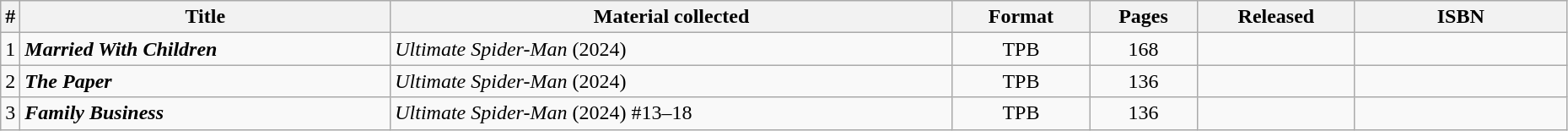<table class="wikitable sortable" width=98%>
<tr>
<th width="4px">#</th>
<th>Title</th>
<th>Material collected</th>
<th class="unsortable">Format</th>
<th>Pages</th>
<th>Released</th>
<th class="unsortable" style="width: 10em;">ISBN</th>
</tr>
<tr>
<td>1</td>
<td><strong><em>Married With Children</em></strong></td>
<td><em>Ultimate Spider-Man</em> (2024) </td>
<td style="text-align: center;">TPB</td>
<td style="text-align: center;">168</td>
<td></td>
<td></td>
</tr>
<tr>
<td>2</td>
<td><strong><em>The Paper</em></strong></td>
<td><em>Ultimate Spider-Man</em> (2024) </td>
<td style="text-align: center;">TPB</td>
<td style="text-align: center;">136</td>
<td></td>
<td></td>
</tr>
<tr>
<td>3</td>
<td><strong><em>Family Business</em></strong></td>
<td><em>Ultimate Spider-Man</em> (2024) #13–18</td>
<td style="text-align: center;">TPB</td>
<td style="text-align: center;">136</td>
<td></td>
<td></td>
</tr>
</table>
